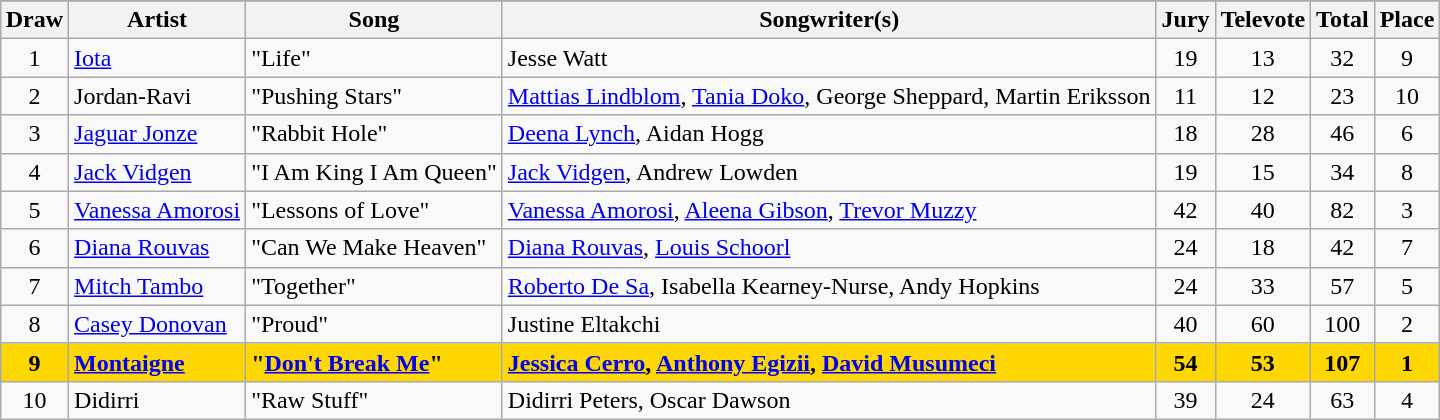<table class="sortable wikitable" style="margin: 1em auto 1em auto; text-align:center;">
<tr>
</tr>
<tr>
<th>Draw</th>
<th>Artist</th>
<th>Song</th>
<th class="unsortable">Songwriter(s)</th>
<th>Jury</th>
<th>Televote</th>
<th>Total</th>
<th>Place</th>
</tr>
<tr>
<td>1</td>
<td align="left"><a href='#'>Iota</a></td>
<td align="left">"Life"</td>
<td align="left">Jesse Watt</td>
<td>19</td>
<td>13</td>
<td>32</td>
<td>9</td>
</tr>
<tr>
<td>2</td>
<td align="left">Jordan-Ravi</td>
<td align="left">"Pushing Stars"</td>
<td align="left"><a href='#'>Mattias Lindblom</a>, <a href='#'>Tania Doko</a>, George Sheppard, Martin Eriksson</td>
<td>11</td>
<td>12</td>
<td>23</td>
<td>10</td>
</tr>
<tr>
<td>3</td>
<td align="left"><a href='#'>Jaguar Jonze</a></td>
<td align="left">"Rabbit Hole"</td>
<td align="left"><a href='#'>Deena Lynch</a>, Aidan Hogg</td>
<td>18</td>
<td>28</td>
<td>46</td>
<td>6</td>
</tr>
<tr>
<td>4</td>
<td align="left"><a href='#'>Jack Vidgen</a></td>
<td align="left">"I Am King I Am Queen"</td>
<td align="left"><a href='#'>Jack Vidgen</a>, Andrew Lowden</td>
<td>19</td>
<td>15</td>
<td>34</td>
<td>8</td>
</tr>
<tr>
<td>5</td>
<td align="left"><a href='#'>Vanessa Amorosi</a></td>
<td align="left">"Lessons of Love"</td>
<td align="left"><a href='#'>Vanessa Amorosi</a>, <a href='#'>Aleena Gibson</a>, <a href='#'>Trevor Muzzy</a></td>
<td>42</td>
<td>40</td>
<td>82</td>
<td>3</td>
</tr>
<tr>
<td>6</td>
<td align="left"><a href='#'>Diana Rouvas</a></td>
<td align="left">"Can We Make Heaven"</td>
<td align="left"><a href='#'>Diana Rouvas</a>, <a href='#'>Louis Schoorl</a></td>
<td>24</td>
<td>18</td>
<td>42</td>
<td>7</td>
</tr>
<tr>
<td>7</td>
<td align="left"><a href='#'>Mitch Tambo</a></td>
<td align="left">"Together"</td>
<td align="left"><a href='#'>Roberto De Sa</a>, Isabella Kearney-Nurse, Andy Hopkins</td>
<td>24</td>
<td>33</td>
<td>57</td>
<td>5</td>
</tr>
<tr>
<td>8</td>
<td align="left"><a href='#'>Casey Donovan</a></td>
<td align="left">"Proud"</td>
<td align="left">Justine Eltakchi</td>
<td>40</td>
<td>60</td>
<td>100</td>
<td>2</td>
</tr>
<tr style="font-weight:bold; background:gold;">
<td>9</td>
<td align="left"><a href='#'>Montaigne</a></td>
<td align="left">"<a href='#'>Don't Break Me</a>"</td>
<td align="left"><a href='#'>Jessica Cerro</a>, <a href='#'>Anthony Egizii</a>, <a href='#'>David Musumeci</a></td>
<td>54</td>
<td>53</td>
<td>107</td>
<td>1</td>
</tr>
<tr>
<td>10</td>
<td align="left">Didirri</td>
<td align="left">"Raw Stuff"</td>
<td align="left">Didirri Peters, Oscar Dawson</td>
<td>39</td>
<td>24</td>
<td>63</td>
<td>4</td>
</tr>
</table>
